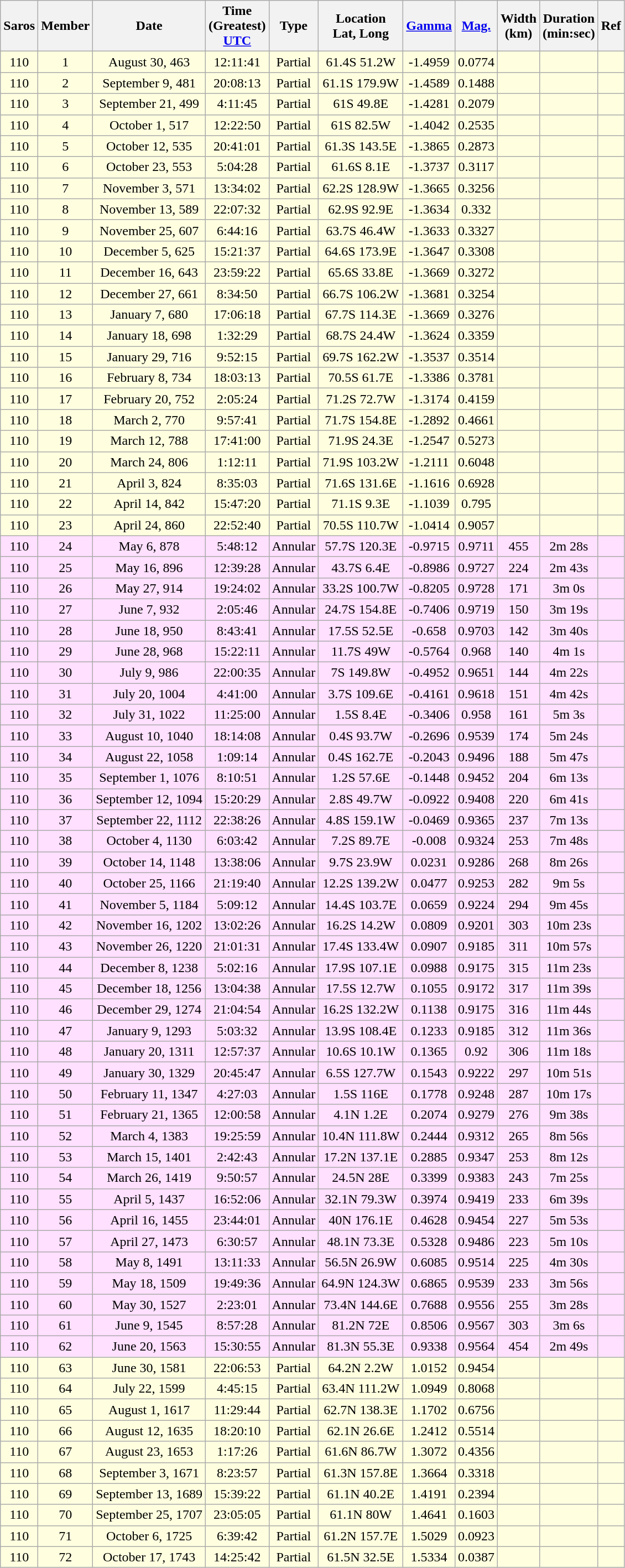<table class=wikitable>
<tr align=center>
<th>Saros</th>
<th>Member</th>
<th>Date</th>
<th>Time<br>(Greatest)<br><a href='#'>UTC</a></th>
<th>Type</th>
<th>Location<br>Lat, Long</th>
<th><a href='#'>Gamma</a></th>
<th><a href='#'>Mag.</a></th>
<th>Width<br>(km)</th>
<th>Duration<br>(min:sec)</th>
<th>Ref</th>
</tr>
<tr align=center bgcolor=#ffffe0>
<td>110</td>
<td>1</td>
<td>August 30, 463</td>
<td>12:11:41</td>
<td>Partial</td>
<td>61.4S 51.2W</td>
<td>-1.4959</td>
<td>0.0774</td>
<td></td>
<td></td>
<td></td>
</tr>
<tr align=center bgcolor=#ffffe0>
<td>110</td>
<td>2</td>
<td>September 9, 481</td>
<td>20:08:13</td>
<td>Partial</td>
<td>61.1S 179.9W</td>
<td>-1.4589</td>
<td>0.1488</td>
<td></td>
<td></td>
<td></td>
</tr>
<tr align=center bgcolor=#ffffe0>
<td>110</td>
<td>3</td>
<td>September 21, 499</td>
<td>4:11:45</td>
<td>Partial</td>
<td>61S 49.8E</td>
<td>-1.4281</td>
<td>0.2079</td>
<td></td>
<td></td>
<td></td>
</tr>
<tr align=center bgcolor=#ffffe0>
<td>110</td>
<td>4</td>
<td>October 1, 517</td>
<td>12:22:50</td>
<td>Partial</td>
<td>61S 82.5W</td>
<td>-1.4042</td>
<td>0.2535</td>
<td></td>
<td></td>
<td></td>
</tr>
<tr align=center bgcolor=#ffffe0>
<td>110</td>
<td>5</td>
<td>October 12, 535</td>
<td>20:41:01</td>
<td>Partial</td>
<td>61.3S 143.5E</td>
<td>-1.3865</td>
<td>0.2873</td>
<td></td>
<td></td>
<td></td>
</tr>
<tr align=center bgcolor=#ffffe0>
<td>110</td>
<td>6</td>
<td>October 23, 553</td>
<td>5:04:28</td>
<td>Partial</td>
<td>61.6S 8.1E</td>
<td>-1.3737</td>
<td>0.3117</td>
<td></td>
<td></td>
<td></td>
</tr>
<tr align=center bgcolor=#ffffe0>
<td>110</td>
<td>7</td>
<td>November 3, 571</td>
<td>13:34:02</td>
<td>Partial</td>
<td>62.2S 128.9W</td>
<td>-1.3665</td>
<td>0.3256</td>
<td></td>
<td></td>
<td></td>
</tr>
<tr align=center bgcolor=#ffffe0>
<td>110</td>
<td>8</td>
<td>November 13, 589</td>
<td>22:07:32</td>
<td>Partial</td>
<td>62.9S 92.9E</td>
<td>-1.3634</td>
<td>0.332</td>
<td></td>
<td></td>
<td></td>
</tr>
<tr align=center bgcolor=#ffffe0>
<td>110</td>
<td>9</td>
<td>November 25, 607</td>
<td>6:44:16</td>
<td>Partial</td>
<td>63.7S 46.4W</td>
<td>-1.3633</td>
<td>0.3327</td>
<td></td>
<td></td>
<td></td>
</tr>
<tr align=center bgcolor=#ffffe0>
<td>110</td>
<td>10</td>
<td>December 5, 625</td>
<td>15:21:37</td>
<td>Partial</td>
<td>64.6S 173.9E</td>
<td>-1.3647</td>
<td>0.3308</td>
<td></td>
<td></td>
<td></td>
</tr>
<tr align=center bgcolor=#ffffe0>
<td>110</td>
<td>11</td>
<td>December 16, 643</td>
<td>23:59:22</td>
<td>Partial</td>
<td>65.6S 33.8E</td>
<td>-1.3669</td>
<td>0.3272</td>
<td></td>
<td></td>
<td></td>
</tr>
<tr align=center bgcolor=#ffffe0>
<td>110</td>
<td>12</td>
<td>December 27, 661</td>
<td>8:34:50</td>
<td>Partial</td>
<td>66.7S 106.2W</td>
<td>-1.3681</td>
<td>0.3254</td>
<td></td>
<td></td>
<td></td>
</tr>
<tr align=center bgcolor=#ffffe0>
<td>110</td>
<td>13</td>
<td>January 7, 680</td>
<td>17:06:18</td>
<td>Partial</td>
<td>67.7S 114.3E</td>
<td>-1.3669</td>
<td>0.3276</td>
<td></td>
<td></td>
<td></td>
</tr>
<tr align=center bgcolor=#ffffe0>
<td>110</td>
<td>14</td>
<td>January 18, 698</td>
<td>1:32:29</td>
<td>Partial</td>
<td>68.7S 24.4W</td>
<td>-1.3624</td>
<td>0.3359</td>
<td></td>
<td></td>
<td></td>
</tr>
<tr align=center bgcolor=#ffffe0>
<td>110</td>
<td>15</td>
<td>January 29, 716</td>
<td>9:52:15</td>
<td>Partial</td>
<td>69.7S 162.2W</td>
<td>-1.3537</td>
<td>0.3514</td>
<td></td>
<td></td>
<td></td>
</tr>
<tr align=center bgcolor=#ffffe0>
<td>110</td>
<td>16</td>
<td>February 8, 734</td>
<td>18:03:13</td>
<td>Partial</td>
<td>70.5S 61.7E</td>
<td>-1.3386</td>
<td>0.3781</td>
<td></td>
<td></td>
<td></td>
</tr>
<tr align=center bgcolor=#ffffe0>
<td>110</td>
<td>17</td>
<td>February 20, 752</td>
<td>2:05:24</td>
<td>Partial</td>
<td>71.2S 72.7W</td>
<td>-1.3174</td>
<td>0.4159</td>
<td></td>
<td></td>
<td></td>
</tr>
<tr align=center bgcolor=#ffffe0>
<td>110</td>
<td>18</td>
<td>March 2, 770</td>
<td>9:57:41</td>
<td>Partial</td>
<td>71.7S 154.8E</td>
<td>-1.2892</td>
<td>0.4661</td>
<td></td>
<td></td>
<td></td>
</tr>
<tr align=center bgcolor=#ffffe0>
<td>110</td>
<td>19</td>
<td>March 12, 788</td>
<td>17:41:00</td>
<td>Partial</td>
<td>71.9S 24.3E</td>
<td>-1.2547</td>
<td>0.5273</td>
<td></td>
<td></td>
<td></td>
</tr>
<tr align=center bgcolor=#ffffe0>
<td>110</td>
<td>20</td>
<td>March 24, 806</td>
<td>1:12:11</td>
<td>Partial</td>
<td>71.9S 103.2W</td>
<td>-1.2111</td>
<td>0.6048</td>
<td></td>
<td></td>
<td></td>
</tr>
<tr align=center bgcolor=#ffffe0>
<td>110</td>
<td>21</td>
<td>April 3, 824</td>
<td>8:35:03</td>
<td>Partial</td>
<td>71.6S 131.6E</td>
<td>-1.1616</td>
<td>0.6928</td>
<td></td>
<td></td>
<td></td>
</tr>
<tr align=center bgcolor=#ffffe0>
<td>110</td>
<td>22</td>
<td>April 14, 842</td>
<td>15:47:20</td>
<td>Partial</td>
<td>71.1S 9.3E</td>
<td>-1.1039</td>
<td>0.795</td>
<td></td>
<td></td>
<td></td>
</tr>
<tr align=center bgcolor=#ffffe0>
<td>110</td>
<td>23</td>
<td>April 24, 860</td>
<td>22:52:40</td>
<td>Partial</td>
<td>70.5S 110.7W</td>
<td>-1.0414</td>
<td>0.9057</td>
<td></td>
<td></td>
<td></td>
</tr>
<tr align=center bgcolor=#ffe0ff>
<td>110</td>
<td>24</td>
<td>May 6, 878</td>
<td>5:48:12</td>
<td>Annular</td>
<td>57.7S 120.3E</td>
<td>-0.9715</td>
<td>0.9711</td>
<td>455</td>
<td>2m 28s</td>
<td></td>
</tr>
<tr align=center bgcolor=#ffe0ff>
<td>110</td>
<td>25</td>
<td>May 16, 896</td>
<td>12:39:28</td>
<td>Annular</td>
<td>43.7S 6.4E</td>
<td>-0.8986</td>
<td>0.9727</td>
<td>224</td>
<td>2m 43s</td>
<td></td>
</tr>
<tr align=center bgcolor=#ffe0ff>
<td>110</td>
<td>26</td>
<td>May 27, 914</td>
<td>19:24:02</td>
<td>Annular</td>
<td>33.2S 100.7W</td>
<td>-0.8205</td>
<td>0.9728</td>
<td>171</td>
<td>3m 0s</td>
<td></td>
</tr>
<tr align=center bgcolor=#ffe0ff>
<td>110</td>
<td>27</td>
<td>June 7, 932</td>
<td>2:05:46</td>
<td>Annular</td>
<td>24.7S 154.8E</td>
<td>-0.7406</td>
<td>0.9719</td>
<td>150</td>
<td>3m 19s</td>
<td></td>
</tr>
<tr align=center bgcolor=#ffe0ff>
<td>110</td>
<td>28</td>
<td>June 18, 950</td>
<td>8:43:41</td>
<td>Annular</td>
<td>17.5S 52.5E</td>
<td>-0.658</td>
<td>0.9703</td>
<td>142</td>
<td>3m 40s</td>
<td></td>
</tr>
<tr align=center bgcolor=#ffe0ff>
<td>110</td>
<td>29</td>
<td>June 28, 968</td>
<td>15:22:11</td>
<td>Annular</td>
<td>11.7S 49W</td>
<td>-0.5764</td>
<td>0.968</td>
<td>140</td>
<td>4m 1s</td>
<td></td>
</tr>
<tr align=center bgcolor=#ffe0ff>
<td>110</td>
<td>30</td>
<td>July 9, 986</td>
<td>22:00:35</td>
<td>Annular</td>
<td>7S 149.8W</td>
<td>-0.4952</td>
<td>0.9651</td>
<td>144</td>
<td>4m 22s</td>
<td></td>
</tr>
<tr align=center bgcolor=#ffe0ff>
<td>110</td>
<td>31</td>
<td>July 20, 1004</td>
<td>4:41:00</td>
<td>Annular</td>
<td>3.7S 109.6E</td>
<td>-0.4161</td>
<td>0.9618</td>
<td>151</td>
<td>4m 42s</td>
<td></td>
</tr>
<tr align=center bgcolor=#ffe0ff>
<td>110</td>
<td>32</td>
<td>July 31, 1022</td>
<td>11:25:00</td>
<td>Annular</td>
<td>1.5S 8.4E</td>
<td>-0.3406</td>
<td>0.958</td>
<td>161</td>
<td>5m 3s</td>
<td></td>
</tr>
<tr align=center bgcolor=#ffe0ff>
<td>110</td>
<td>33</td>
<td>August 10, 1040</td>
<td>18:14:08</td>
<td>Annular</td>
<td>0.4S 93.7W</td>
<td>-0.2696</td>
<td>0.9539</td>
<td>174</td>
<td>5m 24s</td>
<td></td>
</tr>
<tr align=center bgcolor=#ffe0ff>
<td>110</td>
<td>34</td>
<td>August 22, 1058</td>
<td>1:09:14</td>
<td>Annular</td>
<td>0.4S 162.7E</td>
<td>-0.2043</td>
<td>0.9496</td>
<td>188</td>
<td>5m 47s</td>
<td></td>
</tr>
<tr align=center bgcolor=#ffe0ff>
<td>110</td>
<td>35</td>
<td>September 1, 1076</td>
<td>8:10:51</td>
<td>Annular</td>
<td>1.2S 57.6E</td>
<td>-0.1448</td>
<td>0.9452</td>
<td>204</td>
<td>6m 13s</td>
<td></td>
</tr>
<tr align=center bgcolor=#ffe0ff>
<td>110</td>
<td>36</td>
<td>September 12, 1094</td>
<td>15:20:29</td>
<td>Annular</td>
<td>2.8S 49.7W</td>
<td>-0.0922</td>
<td>0.9408</td>
<td>220</td>
<td>6m 41s</td>
<td></td>
</tr>
<tr align=center bgcolor=#ffe0ff>
<td>110</td>
<td>37</td>
<td>September 22, 1112</td>
<td>22:38:26</td>
<td>Annular</td>
<td>4.8S 159.1W</td>
<td>-0.0469</td>
<td>0.9365</td>
<td>237</td>
<td>7m 13s</td>
<td></td>
</tr>
<tr align=center bgcolor=#ffe0ff>
<td>110</td>
<td>38</td>
<td>October 4, 1130</td>
<td>6:03:42</td>
<td>Annular</td>
<td>7.2S 89.7E</td>
<td>-0.008</td>
<td>0.9324</td>
<td>253</td>
<td>7m 48s</td>
<td></td>
</tr>
<tr align=center bgcolor=#ffe0ff>
<td>110</td>
<td>39</td>
<td>October 14, 1148</td>
<td>13:38:06</td>
<td>Annular</td>
<td>9.7S 23.9W</td>
<td>0.0231</td>
<td>0.9286</td>
<td>268</td>
<td>8m 26s</td>
<td></td>
</tr>
<tr align=center bgcolor=#ffe0ff>
<td>110</td>
<td>40</td>
<td>October 25, 1166</td>
<td>21:19:40</td>
<td>Annular</td>
<td>12.2S 139.2W</td>
<td>0.0477</td>
<td>0.9253</td>
<td>282</td>
<td>9m 5s</td>
<td></td>
</tr>
<tr align=center bgcolor=#ffe0ff>
<td>110</td>
<td>41</td>
<td>November 5, 1184</td>
<td>5:09:12</td>
<td>Annular</td>
<td>14.4S 103.7E</td>
<td>0.0659</td>
<td>0.9224</td>
<td>294</td>
<td>9m 45s</td>
<td></td>
</tr>
<tr align=center bgcolor=#ffe0ff>
<td>110</td>
<td>42</td>
<td>November 16, 1202</td>
<td>13:02:26</td>
<td>Annular</td>
<td>16.2S 14.2W</td>
<td>0.0809</td>
<td>0.9201</td>
<td>303</td>
<td>10m 23s</td>
<td></td>
</tr>
<tr align=center bgcolor=#ffe0ff>
<td>110</td>
<td>43</td>
<td>November 26, 1220</td>
<td>21:01:31</td>
<td>Annular</td>
<td>17.4S 133.4W</td>
<td>0.0907</td>
<td>0.9185</td>
<td>311</td>
<td>10m 57s</td>
<td></td>
</tr>
<tr align=center bgcolor=#ffe0ff>
<td>110</td>
<td>44</td>
<td>December 8, 1238</td>
<td>5:02:16</td>
<td>Annular</td>
<td>17.9S 107.1E</td>
<td>0.0988</td>
<td>0.9175</td>
<td>315</td>
<td>11m 23s</td>
<td></td>
</tr>
<tr align=center bgcolor=#ffe0ff>
<td>110</td>
<td>45</td>
<td>December 18, 1256</td>
<td>13:04:38</td>
<td>Annular</td>
<td>17.5S 12.7W</td>
<td>0.1055</td>
<td>0.9172</td>
<td>317</td>
<td>11m 39s</td>
<td></td>
</tr>
<tr align=center bgcolor=#ffe0ff>
<td>110</td>
<td>46</td>
<td>December 29, 1274</td>
<td>21:04:54</td>
<td>Annular</td>
<td>16.2S 132.2W</td>
<td>0.1138</td>
<td>0.9175</td>
<td>316</td>
<td>11m 44s</td>
<td></td>
</tr>
<tr align=center bgcolor=#ffe0ff>
<td>110</td>
<td>47</td>
<td>January 9, 1293</td>
<td>5:03:32</td>
<td>Annular</td>
<td>13.9S 108.4E</td>
<td>0.1233</td>
<td>0.9185</td>
<td>312</td>
<td>11m 36s</td>
<td></td>
</tr>
<tr align=center bgcolor=#ffe0ff>
<td>110</td>
<td>48</td>
<td>January 20, 1311</td>
<td>12:57:37</td>
<td>Annular</td>
<td>10.6S 10.1W</td>
<td>0.1365</td>
<td>0.92</td>
<td>306</td>
<td>11m 18s</td>
<td></td>
</tr>
<tr align=center bgcolor=#ffe0ff>
<td>110</td>
<td>49</td>
<td>January 30, 1329</td>
<td>20:45:47</td>
<td>Annular</td>
<td>6.5S 127.7W</td>
<td>0.1543</td>
<td>0.9222</td>
<td>297</td>
<td>10m 51s</td>
<td></td>
</tr>
<tr align=center bgcolor=#ffe0ff>
<td>110</td>
<td>50</td>
<td>February 11, 1347</td>
<td>4:27:03</td>
<td>Annular</td>
<td>1.5S 116E</td>
<td>0.1778</td>
<td>0.9248</td>
<td>287</td>
<td>10m 17s</td>
<td></td>
</tr>
<tr align=center bgcolor=#ffe0ff>
<td>110</td>
<td>51</td>
<td>February 21, 1365</td>
<td>12:00:58</td>
<td>Annular</td>
<td>4.1N 1.2E</td>
<td>0.2074</td>
<td>0.9279</td>
<td>276</td>
<td>9m 38s</td>
<td></td>
</tr>
<tr align=center bgcolor=#ffe0ff>
<td>110</td>
<td>52</td>
<td>March 4, 1383</td>
<td>19:25:59</td>
<td>Annular</td>
<td>10.4N 111.8W</td>
<td>0.2444</td>
<td>0.9312</td>
<td>265</td>
<td>8m 56s</td>
<td></td>
</tr>
<tr align=center bgcolor=#ffe0ff>
<td>110</td>
<td>53</td>
<td>March 15, 1401</td>
<td>2:42:43</td>
<td>Annular</td>
<td>17.2N 137.1E</td>
<td>0.2885</td>
<td>0.9347</td>
<td>253</td>
<td>8m 12s</td>
<td></td>
</tr>
<tr align=center bgcolor=#ffe0ff>
<td>110</td>
<td>54</td>
<td>March 26, 1419</td>
<td>9:50:57</td>
<td>Annular</td>
<td>24.5N 28E</td>
<td>0.3399</td>
<td>0.9383</td>
<td>243</td>
<td>7m 25s</td>
<td></td>
</tr>
<tr align=center bgcolor=#ffe0ff>
<td>110</td>
<td>55</td>
<td>April 5, 1437</td>
<td>16:52:06</td>
<td>Annular</td>
<td>32.1N 79.3W</td>
<td>0.3974</td>
<td>0.9419</td>
<td>233</td>
<td>6m 39s</td>
<td></td>
</tr>
<tr align=center bgcolor=#ffe0ff>
<td>110</td>
<td>56</td>
<td>April 16, 1455</td>
<td>23:44:01</td>
<td>Annular</td>
<td>40N 176.1E</td>
<td>0.4628</td>
<td>0.9454</td>
<td>227</td>
<td>5m 53s</td>
<td></td>
</tr>
<tr align=center bgcolor=#ffe0ff>
<td>110</td>
<td>57</td>
<td>April 27, 1473</td>
<td>6:30:57</td>
<td>Annular</td>
<td>48.1N 73.3E</td>
<td>0.5328</td>
<td>0.9486</td>
<td>223</td>
<td>5m 10s</td>
<td></td>
</tr>
<tr align=center bgcolor=#ffe0ff>
<td>110</td>
<td>58</td>
<td>May 8, 1491</td>
<td>13:11:33</td>
<td>Annular</td>
<td>56.5N 26.9W</td>
<td>0.6085</td>
<td>0.9514</td>
<td>225</td>
<td>4m 30s</td>
<td></td>
</tr>
<tr align=center bgcolor=#ffe0ff>
<td>110</td>
<td>59</td>
<td>May 18, 1509</td>
<td>19:49:36</td>
<td>Annular</td>
<td>64.9N 124.3W</td>
<td>0.6865</td>
<td>0.9539</td>
<td>233</td>
<td>3m 56s</td>
<td></td>
</tr>
<tr align=center bgcolor=#ffe0ff>
<td>110</td>
<td>60</td>
<td>May 30, 1527</td>
<td>2:23:01</td>
<td>Annular</td>
<td>73.4N 144.6E</td>
<td>0.7688</td>
<td>0.9556</td>
<td>255</td>
<td>3m 28s</td>
<td></td>
</tr>
<tr align=center bgcolor=#ffe0ff>
<td>110</td>
<td>61</td>
<td>June 9, 1545</td>
<td>8:57:28</td>
<td>Annular</td>
<td>81.2N 72E</td>
<td>0.8506</td>
<td>0.9567</td>
<td>303</td>
<td>3m 6s</td>
<td></td>
</tr>
<tr align=center bgcolor=#ffe0ff>
<td>110</td>
<td>62</td>
<td>June 20, 1563</td>
<td>15:30:55</td>
<td>Annular</td>
<td>81.3N 55.3E</td>
<td>0.9338</td>
<td>0.9564</td>
<td>454</td>
<td>2m 49s</td>
<td></td>
</tr>
<tr align=center bgcolor=#ffffe0>
<td>110</td>
<td>63</td>
<td>June 30, 1581</td>
<td>22:06:53</td>
<td>Partial</td>
<td>64.2N 2.2W</td>
<td>1.0152</td>
<td>0.9454</td>
<td></td>
<td></td>
<td></td>
</tr>
<tr align=center bgcolor=#ffffe0>
<td>110</td>
<td>64</td>
<td>July 22, 1599</td>
<td>4:45:15</td>
<td>Partial</td>
<td>63.4N 111.2W</td>
<td>1.0949</td>
<td>0.8068</td>
<td></td>
<td></td>
<td></td>
</tr>
<tr align=center bgcolor=#ffffe0>
<td>110</td>
<td>65</td>
<td>August 1, 1617</td>
<td>11:29:44</td>
<td>Partial</td>
<td>62.7N 138.3E</td>
<td>1.1702</td>
<td>0.6756</td>
<td></td>
<td></td>
<td></td>
</tr>
<tr align=center bgcolor=#ffffe0>
<td>110</td>
<td>66</td>
<td>August 12, 1635</td>
<td>18:20:10</td>
<td>Partial</td>
<td>62.1N 26.6E</td>
<td>1.2412</td>
<td>0.5514</td>
<td></td>
<td></td>
<td></td>
</tr>
<tr align=center bgcolor=#ffffe0>
<td>110</td>
<td>67</td>
<td>August 23, 1653</td>
<td>1:17:26</td>
<td>Partial</td>
<td>61.6N 86.7W</td>
<td>1.3072</td>
<td>0.4356</td>
<td></td>
<td></td>
<td></td>
</tr>
<tr align=center bgcolor=#ffffe0>
<td>110</td>
<td>68</td>
<td>September 3, 1671</td>
<td>8:23:57</td>
<td>Partial</td>
<td>61.3N 157.8E</td>
<td>1.3664</td>
<td>0.3318</td>
<td></td>
<td></td>
<td></td>
</tr>
<tr align=center bgcolor=#ffffe0>
<td>110</td>
<td>69</td>
<td>September 13, 1689</td>
<td>15:39:22</td>
<td>Partial</td>
<td>61.1N 40.2E</td>
<td>1.4191</td>
<td>0.2394</td>
<td></td>
<td></td>
<td></td>
</tr>
<tr align=center bgcolor=#ffffe0>
<td>110</td>
<td>70</td>
<td>September 25, 1707</td>
<td>23:05:05</td>
<td>Partial</td>
<td>61.1N 80W</td>
<td>1.4641</td>
<td>0.1603</td>
<td></td>
<td></td>
<td></td>
</tr>
<tr align=center bgcolor=#ffffe0>
<td>110</td>
<td>71</td>
<td>October 6, 1725</td>
<td>6:39:42</td>
<td>Partial</td>
<td>61.2N 157.7E</td>
<td>1.5029</td>
<td>0.0923</td>
<td></td>
<td></td>
<td></td>
</tr>
<tr align=center bgcolor=#ffffe0>
<td>110</td>
<td>72</td>
<td>October 17, 1743</td>
<td>14:25:42</td>
<td>Partial</td>
<td>61.5N 32.5E</td>
<td>1.5334</td>
<td>0.0387</td>
<td></td>
<td></td>
<td></td>
</tr>
</table>
